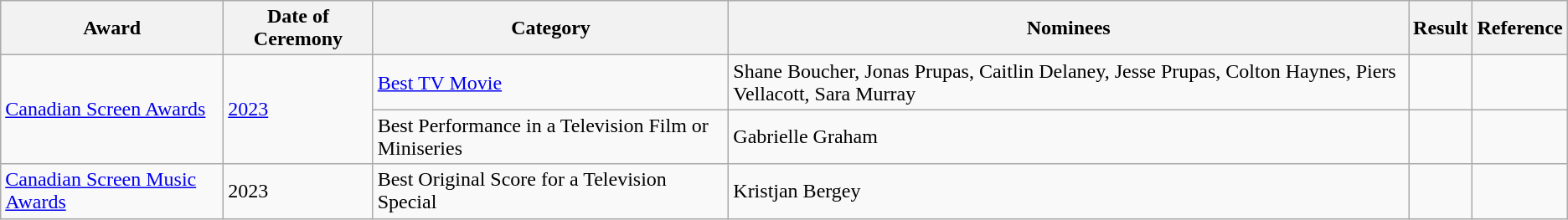<table class="wikitable">
<tr>
<th>Award</th>
<th>Date of Ceremony</th>
<th>Category</th>
<th>Nominees</th>
<th>Result</th>
<th>Reference</th>
</tr>
<tr>
<td rowspan="2"><a href='#'>Canadian Screen Awards</a></td>
<td rowspan="2"><a href='#'>2023</a></td>
<td><a href='#'>Best TV Movie</a></td>
<td>Shane Boucher, Jonas Prupas, Caitlin Delaney, Jesse Prupas, Colton Haynes, Piers Vellacott, Sara Murray</td>
<td></td>
<td></td>
</tr>
<tr>
<td>Best Performance in a Television Film or Miniseries</td>
<td>Gabrielle Graham</td>
<td></td>
<td></td>
</tr>
<tr>
<td><a href='#'>Canadian Screen Music Awards</a></td>
<td>2023</td>
<td>Best Original Score for a Television Special</td>
<td>Kristjan Bergey</td>
<td></td>
<td></td>
</tr>
</table>
